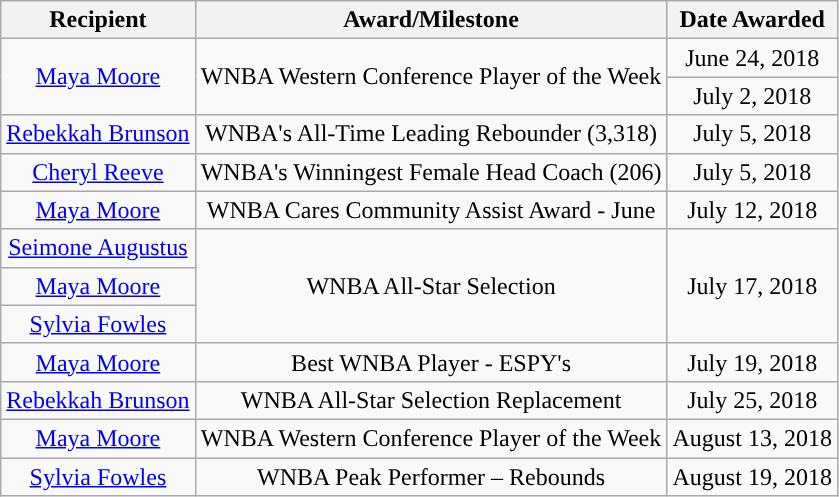<table class="wikitable sortable sortable" style="text-align: center">
<tr>
<th>Recipient</th>
<th>Award/Milestone</th>
<th>Date Awarded</th>
</tr>
<tr>
<td rowspan="2"><a href='#'>Maya Moore</a></td>
<td rowspan="2">WNBA Western Conference Player of the Week</td>
<td>June 24, 2018</td>
</tr>
<tr>
<td>July 2, 2018 </td>
</tr>
<tr>
<td><a href='#'>Rebekkah Brunson</a></td>
<td>WNBA's All-Time Leading Rebounder (3,318)</td>
<td>July 5, 2018 </td>
</tr>
<tr>
<td><a href='#'>Cheryl Reeve</a></td>
<td>WNBA's Winningest Female Head Coach (206)</td>
<td>July 5, 2018 </td>
</tr>
<tr>
<td><a href='#'>Maya Moore</a></td>
<td>WNBA Cares Community Assist Award - June</td>
<td>July 12, 2018 </td>
</tr>
<tr>
<td><a href='#'>Seimone Augustus</a></td>
<td rowspan="3">WNBA All-Star Selection</td>
<td rowspan="3">July 17, 2018 </td>
</tr>
<tr>
<td><a href='#'>Maya Moore</a></td>
</tr>
<tr>
<td><a href='#'>Sylvia Fowles</a></td>
</tr>
<tr>
<td><a href='#'>Maya Moore</a></td>
<td>Best WNBA Player - ESPY's</td>
<td>July 19, 2018 </td>
</tr>
<tr>
<td><a href='#'>Rebekkah Brunson</a></td>
<td>WNBA All-Star Selection Replacement</td>
<td>July 25, 2018 </td>
</tr>
<tr>
<td><a href='#'>Maya Moore</a></td>
<td>WNBA Western Conference Player of the Week</td>
<td>August 13, 2018</td>
</tr>
<tr>
<td><a href='#'>Sylvia Fowles</a></td>
<td>WNBA Peak Performer – Rebounds</td>
<td>August 19, 2018</td>
</tr>
</table>
